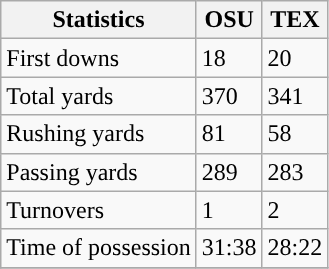<table class="wikitable" style="float: left;">
<tr>
<th>Statistics</th>
<th>OSU</th>
<th>TEX</th>
</tr>
<tr>
<td>First downs</td>
<td>18</td>
<td>20</td>
</tr>
<tr>
<td>Total yards</td>
<td>370</td>
<td>341</td>
</tr>
<tr>
<td>Rushing yards</td>
<td>81</td>
<td>58</td>
</tr>
<tr>
<td>Passing yards</td>
<td>289</td>
<td>283</td>
</tr>
<tr>
<td>Turnovers</td>
<td>1</td>
<td>2</td>
</tr>
<tr>
<td>Time of possession</td>
<td>31:38</td>
<td>28:22</td>
</tr>
<tr>
</tr>
</table>
